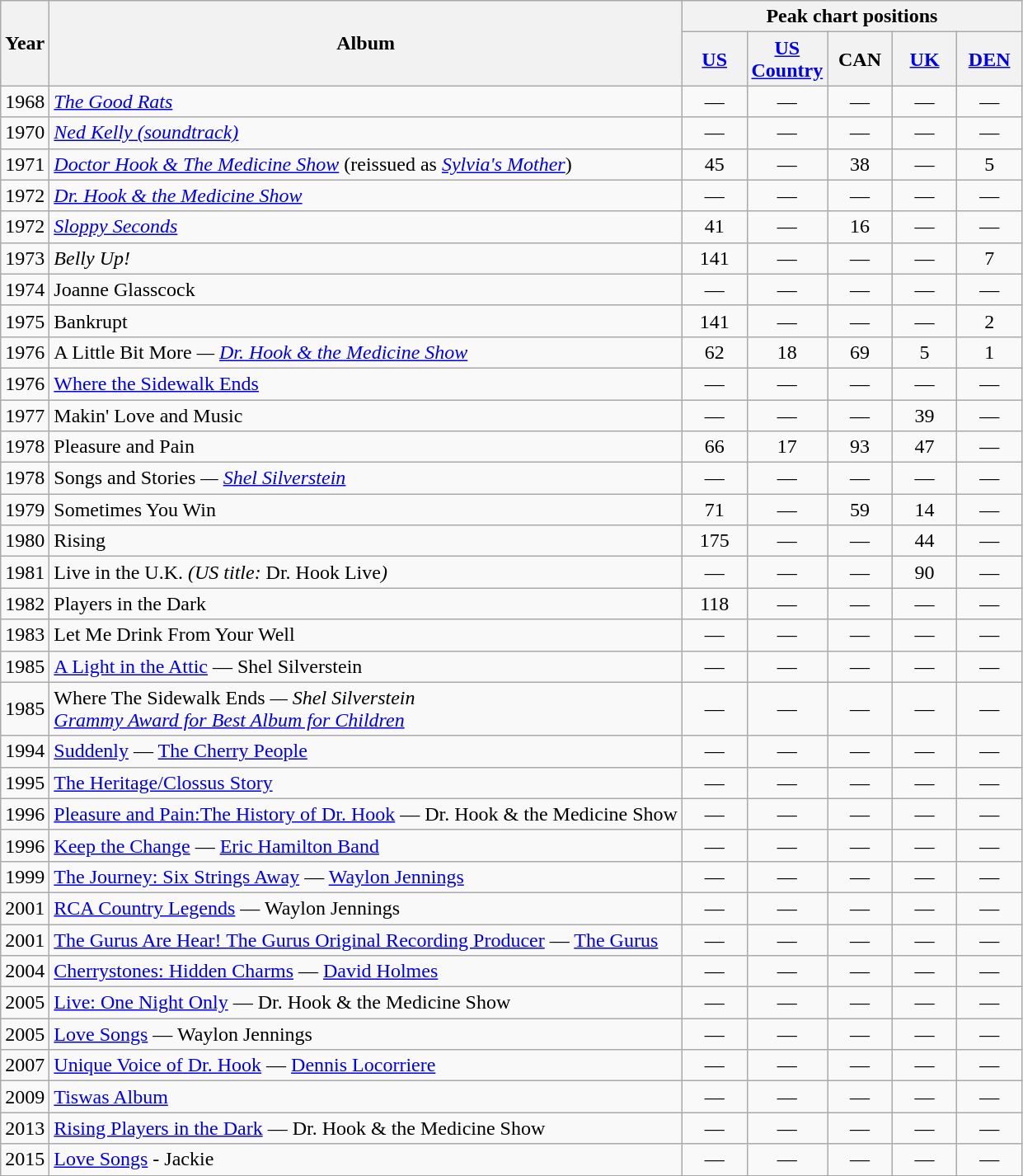<table class="wikitable">
<tr>
<th rowspan="2">Year</th>
<th rowspan="2">Album</th>
<th colspan="5">Peak chart positions</th>
</tr>
<tr>
<th style="width:45px;"><a href='#'>US</a></th>
<th style="width:45px;"><a href='#'>US Country</a></th>
<th style="width:45px;">CAN</th>
<th style="width:45px;"><a href='#'>UK</a></th>
<th style="width:45px;"><a href='#'>DEN</a></th>
</tr>
<tr>
<td>1968</td>
<td><em><a href='#'>The Good Rats</a></em></td>
<td style="text-align:center;">—</td>
<td style="text-align:center;">—</td>
<td style="text-align:center;">—</td>
<td style="text-align:center;">—</td>
<td style="text-align:center;">—</td>
</tr>
<tr>
<td>1970</td>
<td><em><a href='#'>Ned Kelly (soundtrack)</a></em></td>
<td style="text-align:center;">—</td>
<td style="text-align:center;">—</td>
<td style="text-align:center;">—</td>
<td style="text-align:center;">—</td>
<td style="text-align:center;">—</td>
</tr>
<tr>
<td>1971</td>
<td><em><a href='#'>Doctor Hook & The Medicine Show</a></em> (reissued as <em><a href='#'>Sylvia's Mother</a></em>)</td>
<td style="text-align:center;">45</td>
<td style="text-align:center;">—</td>
<td style="text-align:center;">38</td>
<td style="text-align:center;">—</td>
<td style="text-align:center;">5</td>
</tr>
<tr>
<td>1972</td>
<td><em><a href='#'>Dr. Hook & the Medicine Show</a></em></td>
<td style="text-align:center;">—</td>
<td style="text-align:center;">—</td>
<td style="text-align:center;">—</td>
<td style="text-align:center;">—</td>
<td style="text-align:center;">—</td>
</tr>
<tr>
<td>1972</td>
<td><em><a href='#'>Sloppy Seconds</a></em></td>
<td style="text-align:center;">41</td>
<td style="text-align:center;">—</td>
<td style="text-align:center;">16</td>
<td style="text-align:center;">—</td>
<td style="text-align:center;">—</td>
</tr>
<tr>
<td>1973</td>
<td><em>Belly Up!</em></td>
<td style="text-align:center;">141</td>
<td style="text-align:center;">—</td>
<td style="text-align:center;">—</td>
<td style="text-align:center;">—</td>
<td style="text-align:center;">7</td>
</tr>
<tr>
<td>1974</td>
<td>Joanne Glasscock<em></td>
<td style="text-align:center;">—</td>
<td style="text-align:center;">—</td>
<td style="text-align:center;">—</td>
<td style="text-align:center;">—</td>
<td style="text-align:center;">—</td>
</tr>
<tr>
<td>1975</td>
<td></em>Bankrupt<em></td>
<td style="text-align:center;">141</td>
<td style="text-align:center;">—</td>
<td style="text-align:center;">—</td>
<td style="text-align:center;">—</td>
<td style="text-align:center;">2</td>
</tr>
<tr>
<td>1976</td>
<td></em>A Little Bit More<em> — <a href='#'>Dr. Hook & the Medicine Show</a></td>
<td style="text-align:center;">62</td>
<td style="text-align:center;">18</td>
<td style="text-align:center;">69</td>
<td style="text-align:center;">5</td>
<td style="text-align:center;">1</td>
</tr>
<tr>
<td>1976</td>
<td></em><a href='#'>Where the Sidewalk Ends</a><em></td>
<td style="text-align:center;">—</td>
<td style="text-align:center;">—</td>
<td style="text-align:center;">—</td>
<td style="text-align:center;">—</td>
<td style="text-align:center;">—</td>
</tr>
<tr>
<td>1977</td>
<td></em>Makin' Love and Music<em></td>
<td style="text-align:center;">—</td>
<td style="text-align:center;">—</td>
<td style="text-align:center;">—</td>
<td style="text-align:center;">39</td>
<td style="text-align:center;">—</td>
</tr>
<tr>
<td>1978</td>
<td></em>Pleasure and Pain<em></td>
<td style="text-align:center;">66</td>
<td style="text-align:center;">17</td>
<td style="text-align:center;">93</td>
<td style="text-align:center;">47</td>
<td style="text-align:center;">—</td>
</tr>
<tr>
<td>1978</td>
<td></em>Songs and Stories<em> — <a href='#'>Shel Silverstein</a></td>
<td style="text-align:center;">—</td>
<td style="text-align:center;">—</td>
<td style="text-align:center;">—</td>
<td style="text-align:center;">—</td>
<td style="text-align:center;">—</td>
</tr>
<tr>
<td>1979</td>
<td></em>Sometimes You Win<em></td>
<td style="text-align:center;">71</td>
<td style="text-align:center;">—</td>
<td style="text-align:center;">59</td>
<td style="text-align:center;">14</td>
<td style="text-align:center;">—</td>
</tr>
<tr>
<td>1980</td>
<td></em>Rising<em></td>
<td style="text-align:center;">175</td>
<td style="text-align:center;">—</td>
<td style="text-align:center;">—</td>
<td style="text-align:center;">44</td>
<td style="text-align:center;">—</td>
</tr>
<tr>
<td>1981</td>
<td></em>Live in the U.K.<em> (US title: </em>Dr. Hook Live<em>)</td>
<td style="text-align:center;">—</td>
<td style="text-align:center;">—</td>
<td style="text-align:center;">—</td>
<td style="text-align:center;">90</td>
<td style="text-align:center;">—</td>
</tr>
<tr>
<td>1982</td>
<td></em>Players in the Dark<em></td>
<td style="text-align:center;">118</td>
<td style="text-align:center;">—</td>
<td style="text-align:center;">—</td>
<td style="text-align:center;">—</td>
<td style="text-align:center;">—</td>
</tr>
<tr>
<td>1983</td>
<td></em>Let Me Drink From Your Well<em></td>
<td style="text-align:center;">—</td>
<td style="text-align:center;">—</td>
<td style="text-align:center;">—</td>
<td style="text-align:center;">—</td>
<td style="text-align:center;">—</td>
</tr>
<tr>
<td>1985</td>
<td><a href='#'>A Light in the Attic</a> — Shel Silverstein</td>
<td style="text-align:center;">—</td>
<td style="text-align:center;">—</td>
<td style="text-align:center;">—</td>
<td style="text-align:center;">—</td>
<td style="text-align:center;">—</td>
</tr>
<tr>
<td>1985</td>
<td></em>Where The Sidewalk Ends<em> — Shel Silverstein<br><a href='#'>Grammy Award for Best Album for Children</a></td>
<td style="text-align:center;">—</td>
<td style="text-align:center;">—</td>
<td style="text-align:center;">—</td>
<td style="text-align:center;">—</td>
<td style="text-align:center;">—</td>
</tr>
<tr>
<td>1994</td>
<td><a href='#'>Suddenly</a> — <a href='#'>The Cherry People</a></td>
<td style="text-align:center;">—</td>
<td style="text-align:center;">—</td>
<td style="text-align:center;">—</td>
<td style="text-align:center;">—</td>
<td style="text-align:center;">—</td>
</tr>
<tr>
<td>1995</td>
<td><a href='#'>The Heritage/Clossus Story</a></td>
<td style="text-align:center;">—</td>
<td style="text-align:center;">—</td>
<td style="text-align:center;">—</td>
<td style="text-align:center;">—</td>
<td style="text-align:center;">—</td>
</tr>
<tr>
<td>1996</td>
<td><a href='#'>Pleasure and Pain:The History of Dr. Hook</a> —  Dr. Hook & the Medicine Show</td>
<td style="text-align:center;">—</td>
<td style="text-align:center;">—</td>
<td style="text-align:center;">—</td>
<td style="text-align:center;">—</td>
<td style="text-align:center;">—</td>
</tr>
<tr>
<td>1996</td>
<td><a href='#'>Keep the Change</a> — <a href='#'>Eric Hamilton Band</a></td>
<td style="text-align:center;">—</td>
<td style="text-align:center;">—</td>
<td style="text-align:center;">—</td>
<td style="text-align:center;">—</td>
<td style="text-align:center;">—</td>
</tr>
<tr>
<td>1999</td>
<td><a href='#'>The Journey: Six Strings Away</a> — <a href='#'>Waylon Jennings</a></td>
<td style="text-align:center;">—</td>
<td style="text-align:center;">—</td>
<td style="text-align:center;">—</td>
<td style="text-align:center;">—</td>
<td style="text-align:center;">—</td>
</tr>
<tr>
<td>2001</td>
<td><a href='#'>RCA Country Legends</a> —  Waylon Jennings</td>
<td style="text-align:center;">—</td>
<td style="text-align:center;">—</td>
<td style="text-align:center;">—</td>
<td style="text-align:center;">—</td>
<td style="text-align:center;">—</td>
</tr>
<tr>
<td>2001</td>
<td><a href='#'>The Gurus Are Hear! The Gurus Original Recording Producer</a> — <a href='#'>The Gurus</a></td>
<td style="text-align:center;">—</td>
<td style="text-align:center;">—</td>
<td style="text-align:center;">—</td>
<td style="text-align:center;">—</td>
<td style="text-align:center;">—</td>
</tr>
<tr>
<td>2004</td>
<td><a href='#'>Cherrystones: Hidden Charms</a> — <a href='#'>David Holmes</a></td>
<td style="text-align:center;">—</td>
<td style="text-align:center;">—</td>
<td style="text-align:center;">—</td>
<td style="text-align:center;">—</td>
<td style="text-align:center;">—</td>
</tr>
<tr>
<td>2005</td>
<td><a href='#'>Live: One Night Only</a>  —  Dr. Hook & the Medicine Show</td>
<td style="text-align:center;">—</td>
<td style="text-align:center;">—</td>
<td style="text-align:center;">—</td>
<td style="text-align:center;">—</td>
<td style="text-align:center;">—</td>
</tr>
<tr>
<td>2005</td>
<td><a href='#'>Love Songs</a> —  Waylon Jennings</td>
<td style="text-align:center;">—</td>
<td style="text-align:center;">—</td>
<td style="text-align:center;">—</td>
<td style="text-align:center;">—</td>
<td style="text-align:center;">—</td>
</tr>
<tr>
<td>2007</td>
<td><a href='#'>Unique Voice of Dr. Hook</a> — <a href='#'>Dennis Locorriere</a></td>
<td style="text-align:center;">—</td>
<td style="text-align:center;">—</td>
<td style="text-align:center;">—</td>
<td style="text-align:center;">—</td>
<td style="text-align:center;">—</td>
</tr>
<tr>
<td>2009</td>
<td><a href='#'>Tiswas Album</a></td>
<td style="text-align:center;">—</td>
<td style="text-align:center;">—</td>
<td style="text-align:center;">—</td>
<td style="text-align:center;">—</td>
<td style="text-align:center;">—</td>
</tr>
<tr>
<td>2013</td>
<td><a href='#'>Rising Players in the Dark</a> — Dr. Hook & the Medicine Show</td>
<td style="text-align:center;">—</td>
<td style="text-align:center;">—</td>
<td style="text-align:center;">—</td>
<td style="text-align:center;">—</td>
<td style="text-align:center;">—</td>
</tr>
<tr>
<td>2015</td>
<td><a href='#'>Love Songs</a> - Jackie</td>
<td style="text-align:center;">—</td>
<td style="text-align:center;">—</td>
<td style="text-align:center;">—</td>
<td style="text-align:center;">—</td>
<td style="text-align:center;">—</td>
</tr>
<tr>
</tr>
</table>
